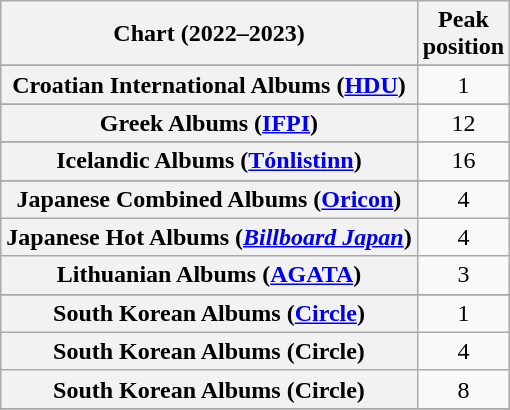<table class="wikitable sortable plainrowheaders" style="text-align:center">
<tr>
<th scope="col">Chart (2022–2023)</th>
<th scope="col">Peak<br>position</th>
</tr>
<tr>
</tr>
<tr>
</tr>
<tr>
</tr>
<tr>
</tr>
<tr>
</tr>
<tr>
<th scope="row">Croatian International Albums (<a href='#'>HDU</a>)</th>
<td>1</td>
</tr>
<tr>
</tr>
<tr>
</tr>
<tr>
</tr>
<tr>
</tr>
<tr>
</tr>
<tr>
<th scope="row">Greek Albums (<a href='#'>IFPI</a>)</th>
<td>12</td>
</tr>
<tr>
</tr>
<tr>
<th scope="row">Icelandic Albums (<a href='#'>Tónlistinn</a>)</th>
<td>16</td>
</tr>
<tr>
</tr>
<tr>
</tr>
<tr>
</tr>
<tr>
<th scope="row">Japanese Combined Albums (<a href='#'>Oricon</a>)</th>
<td>4</td>
</tr>
<tr>
<th scope="row">Japanese Hot Albums (<em><a href='#'>Billboard Japan</a></em>)</th>
<td>4</td>
</tr>
<tr>
<th scope="row">Lithuanian Albums (<a href='#'>AGATA</a>)</th>
<td>3</td>
</tr>
<tr>
</tr>
<tr>
</tr>
<tr>
</tr>
<tr>
</tr>
<tr>
</tr>
<tr>
<th scope="row">South Korean Albums (<a href='#'>Circle</a>)</th>
<td>1</td>
</tr>
<tr>
<th scope="row">South Korean Albums (Circle)<br></th>
<td>4</td>
</tr>
<tr>
<th scope="row">South Korean Albums (Circle)<br></th>
<td>8</td>
</tr>
<tr>
</tr>
<tr>
</tr>
<tr>
</tr>
<tr>
</tr>
<tr>
</tr>
</table>
